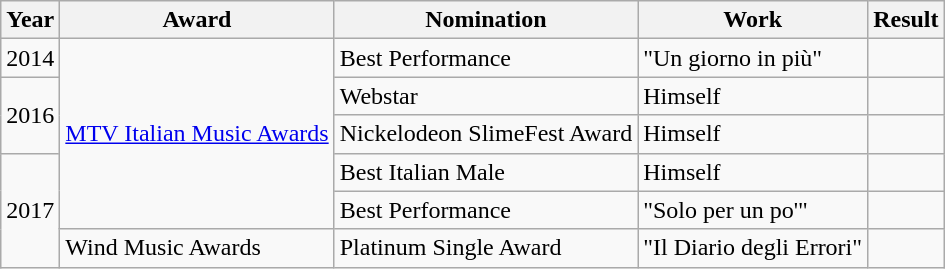<table class="wikitable">
<tr>
<th>Year</th>
<th>Award</th>
<th>Nomination</th>
<th>Work</th>
<th>Result</th>
</tr>
<tr>
<td>2014</td>
<td rowspan="5"><a href='#'>MTV Italian Music Awards</a></td>
<td>Best Performance</td>
<td>"Un giorno in più"</td>
<td></td>
</tr>
<tr>
<td rowspan="2">2016</td>
<td>Webstar</td>
<td>Himself</td>
<td></td>
</tr>
<tr>
<td>Nickelodeon SlimeFest Award</td>
<td>Himself</td>
<td></td>
</tr>
<tr>
<td rowspan="3">2017</td>
<td>Best Italian Male</td>
<td>Himself</td>
<td></td>
</tr>
<tr>
<td>Best Performance</td>
<td>"Solo per un po'"</td>
<td></td>
</tr>
<tr>
<td>Wind Music Awards</td>
<td>Platinum Single Award</td>
<td>"Il Diario degli Errori"</td>
<td></td>
</tr>
</table>
